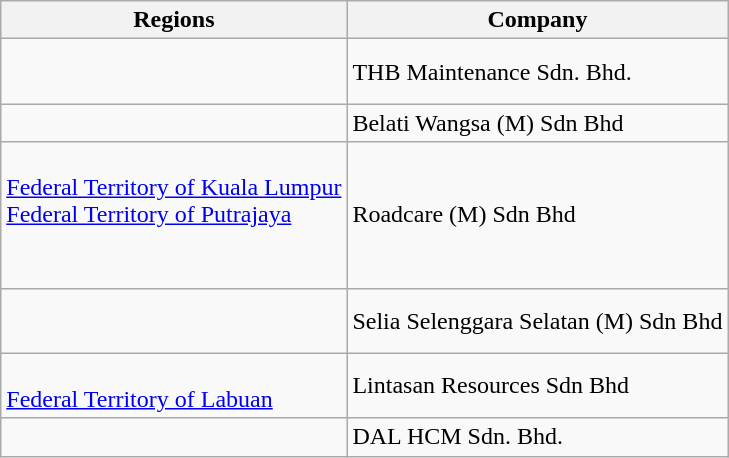<table class="wikitable">
<tr>
<th>Regions</th>
<th>Company</th>
</tr>
<tr>
<td><br><br></td>
<td>THB Maintenance Sdn. Bhd.</td>
</tr>
<tr>
<td></td>
<td>Belati Wangsa (M) Sdn Bhd</td>
</tr>
<tr>
<td><br> <a href='#'>Federal Territory of Kuala Lumpur</a><br> <a href='#'>Federal Territory of Putrajaya</a><br><br><br></td>
<td>Roadcare (M) Sdn Bhd</td>
</tr>
<tr>
<td><br><br></td>
<td>Selia Selenggara Selatan (M) Sdn Bhd</td>
</tr>
<tr>
<td><br> <a href='#'>Federal Territory of Labuan</a></td>
<td>Lintasan Resources Sdn Bhd</td>
</tr>
<tr>
<td></td>
<td>DAL HCM Sdn. Bhd.</td>
</tr>
</table>
